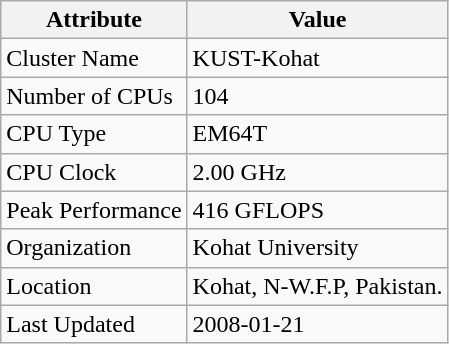<table class="wikitable">
<tr>
<th>Attribute</th>
<th>Value</th>
</tr>
<tr>
<td>Cluster Name</td>
<td>KUST-Kohat</td>
</tr>
<tr>
<td>Number of CPUs</td>
<td>104</td>
</tr>
<tr>
<td>CPU Type</td>
<td>EM64T</td>
</tr>
<tr>
<td>CPU Clock</td>
<td>2.00 GHz</td>
</tr>
<tr>
<td>Peak Performance</td>
<td>416 GFLOPS</td>
</tr>
<tr>
<td>Organization</td>
<td>Kohat University</td>
</tr>
<tr>
<td>Location</td>
<td>Kohat, N-W.F.P, Pakistan.</td>
</tr>
<tr>
<td>Last Updated</td>
<td>2008-01-21</td>
</tr>
</table>
